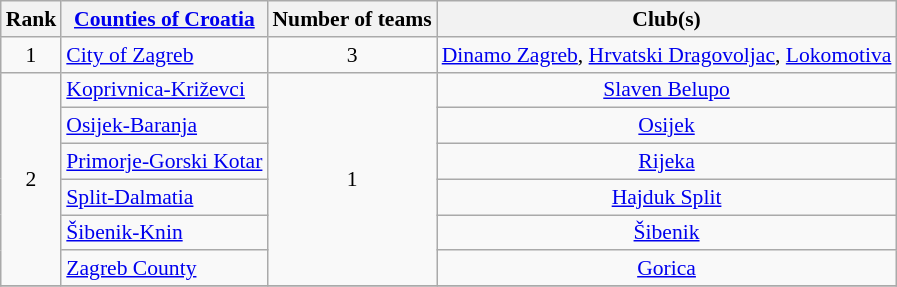<table class="wikitable" style="font-size:90%;">
<tr>
<th>Rank</th>
<th><a href='#'>Counties of Croatia</a></th>
<th>Number of teams</th>
<th>Club(s)</th>
</tr>
<tr>
<td align="center">1</td>
<td>  <a href='#'>City of Zagreb</a></td>
<td align="center">3</td>
<td align="center"><a href='#'>Dinamo Zagreb</a>, <a href='#'>Hrvatski Dragovoljac</a>, <a href='#'>Lokomotiva</a></td>
</tr>
<tr>
<td align="center" rowspan=6>2</td>
<td>  <a href='#'>Koprivnica-Križevci</a></td>
<td align="center" rowspan=6>1</td>
<td align="center"><a href='#'>Slaven Belupo</a></td>
</tr>
<tr>
<td>  <a href='#'>Osijek-Baranja</a></td>
<td align="center"><a href='#'>Osijek</a></td>
</tr>
<tr>
<td>  <a href='#'>Primorje-Gorski Kotar</a></td>
<td align="center"><a href='#'>Rijeka</a></td>
</tr>
<tr>
<td>  <a href='#'>Split-Dalmatia</a></td>
<td align="center"><a href='#'>Hajduk Split</a></td>
</tr>
<tr>
<td>  <a href='#'>Šibenik-Knin</a></td>
<td align="center"><a href='#'>Šibenik</a></td>
</tr>
<tr>
<td>  <a href='#'>Zagreb County</a></td>
<td align="center"><a href='#'>Gorica</a></td>
</tr>
<tr>
</tr>
</table>
